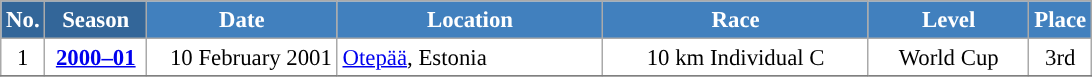<table class="wikitable sortable" style="font-size:95%; text-align:center; border:grey solid 1px; border-collapse:collapse; background:#ffffff;">
<tr style="background:#efefef;">
<th style="background-color:#369; color:white;">No.</th>
<th style="background-color:#369; color:white;">Season</th>
<th style="background-color:#4180be; color:white; width:120px;">Date</th>
<th style="background-color:#4180be; color:white; width:170px;">Location</th>
<th style="background-color:#4180be; color:white; width:170px;">Race</th>
<th style="background-color:#4180be; color:white; width:100px;">Level</th>
<th style="background-color:#4180be; color:white;">Place</th>
</tr>
<tr>
<td align=center>1</td>
<td rowspan=1 align=center><strong> <a href='#'>2000–01</a> </strong></td>
<td align=right>10 February 2001</td>
<td align=left> <a href='#'>Otepää</a>, Estonia</td>
<td>10 km Individual C</td>
<td>World Cup</td>
<td>3rd</td>
</tr>
<tr>
</tr>
</table>
